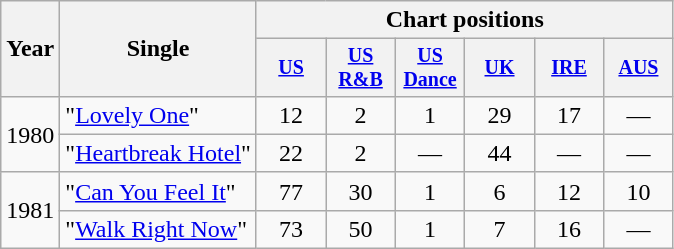<table class="wikitable" style="text-align:center;">
<tr>
<th rowspan="2">Year</th>
<th rowspan="2">Single</th>
<th colspan="6">Chart positions</th>
</tr>
<tr style="font-size:smaller;">
<th style="width:40px;"><a href='#'>US</a></th>
<th style="width:40px;"><a href='#'>US<br>R&B</a></th>
<th style="width:40px;"><a href='#'>US<br>Dance</a></th>
<th style="width:40px;"><a href='#'>UK</a></th>
<th style="width:40px;"><a href='#'>IRE</a></th>
<th style="width:40px;"><a href='#'>AUS</a></th>
</tr>
<tr>
<td rowspan="2">1980</td>
<td style="text-align:left;">"<a href='#'>Lovely One</a>"</td>
<td>12</td>
<td>2</td>
<td>1</td>
<td>29</td>
<td>17</td>
<td>—</td>
</tr>
<tr>
<td style="text-align:left;">"<a href='#'>Heartbreak Hotel</a>"</td>
<td>22</td>
<td>2</td>
<td>—</td>
<td>44</td>
<td>—</td>
<td>—</td>
</tr>
<tr>
<td rowspan="2">1981</td>
<td style="text-align:left;">"<a href='#'>Can You Feel It</a>"</td>
<td>77</td>
<td>30</td>
<td>1</td>
<td>6</td>
<td>12</td>
<td>10</td>
</tr>
<tr>
<td style="text-align:left;">"<a href='#'>Walk Right Now</a>"</td>
<td>73</td>
<td>50</td>
<td>1</td>
<td>7</td>
<td>16</td>
<td>—</td>
</tr>
</table>
